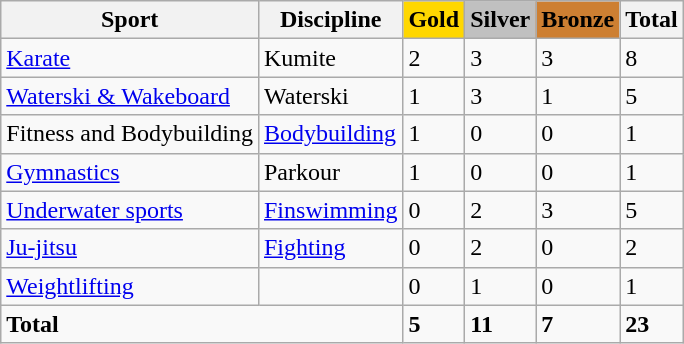<table class="wikitable">
<tr>
<th>Sport</th>
<th>Discipline</th>
<td bgcolor= gold align=center><strong>Gold</strong></td>
<td bgcolor= silver align=center><strong>Silver</strong></td>
<td bgcolor= #CD7F32 align=center><strong>Bronze</strong></td>
<th>Total</th>
</tr>
<tr>
<td><a href='#'>Karate</a></td>
<td>Kumite</td>
<td>2</td>
<td>3</td>
<td>3</td>
<td>8</td>
</tr>
<tr>
<td><a href='#'>Waterski & Wakeboard</a></td>
<td>Waterski</td>
<td>1</td>
<td>3</td>
<td>1</td>
<td>5</td>
</tr>
<tr>
<td>Fitness and Bodybuilding</td>
<td><a href='#'>Bodybuilding</a></td>
<td>1</td>
<td>0</td>
<td>0</td>
<td>1</td>
</tr>
<tr>
<td><a href='#'>Gymnastics</a></td>
<td>Parkour</td>
<td>1</td>
<td>0</td>
<td>0</td>
<td>1</td>
</tr>
<tr>
<td><a href='#'>Underwater sports</a></td>
<td><a href='#'>Finswimming</a></td>
<td>0</td>
<td>2</td>
<td>3</td>
<td>5</td>
</tr>
<tr>
<td><a href='#'>Ju-jitsu</a></td>
<td><a href='#'>Fighting</a></td>
<td>0</td>
<td>2</td>
<td>0</td>
<td>2</td>
</tr>
<tr>
<td><a href='#'>Weightlifting</a></td>
<td></td>
<td>0</td>
<td>1</td>
<td>0</td>
<td>1</td>
</tr>
<tr>
<td colspan="2"><strong>Total</strong></td>
<td><strong>5</strong></td>
<td><strong>11</strong></td>
<td><strong>7</strong></td>
<td><strong>23</strong></td>
</tr>
</table>
